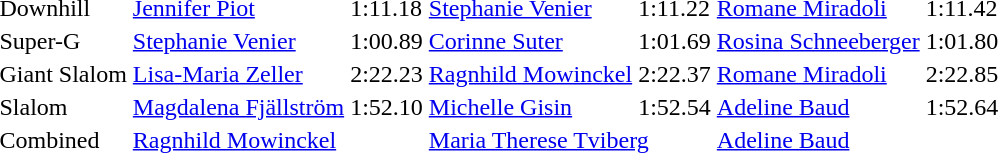<table>
<tr>
<td>Downhill</td>
<td><a href='#'>Jennifer Piot</a><br></td>
<td>1:11.18</td>
<td><a href='#'>Stephanie Venier</a><br></td>
<td>1:11.22</td>
<td><a href='#'>Romane Miradoli</a><br></td>
<td>1:11.42</td>
</tr>
<tr>
<td>Super-G</td>
<td><a href='#'>Stephanie Venier</a><br></td>
<td>1:00.89</td>
<td><a href='#'>Corinne Suter</a><br></td>
<td>1:01.69</td>
<td><a href='#'>Rosina Schneeberger</a><br></td>
<td>1:01.80</td>
</tr>
<tr>
<td>Giant Slalom</td>
<td><a href='#'>Lisa-Maria Zeller</a><br></td>
<td>2:22.23</td>
<td><a href='#'>Ragnhild Mowinckel</a><br></td>
<td>2:22.37</td>
<td><a href='#'>Romane Miradoli</a><br></td>
<td>2:22.85</td>
</tr>
<tr>
<td>Slalom</td>
<td><a href='#'>Magdalena Fjällström</a><br></td>
<td>1:52.10</td>
<td><a href='#'>Michelle Gisin</a><br></td>
<td>1:52.54</td>
<td><a href='#'>Adeline Baud</a><br></td>
<td>1:52.64</td>
</tr>
<tr>
<td>Combined</td>
<td colspan="2"><a href='#'>Ragnhild Mowinckel</a><br></td>
<td colspan="2"><a href='#'>Maria Therese Tviberg</a><br></td>
<td colspan="2"><a href='#'>Adeline Baud</a><br></td>
</tr>
</table>
